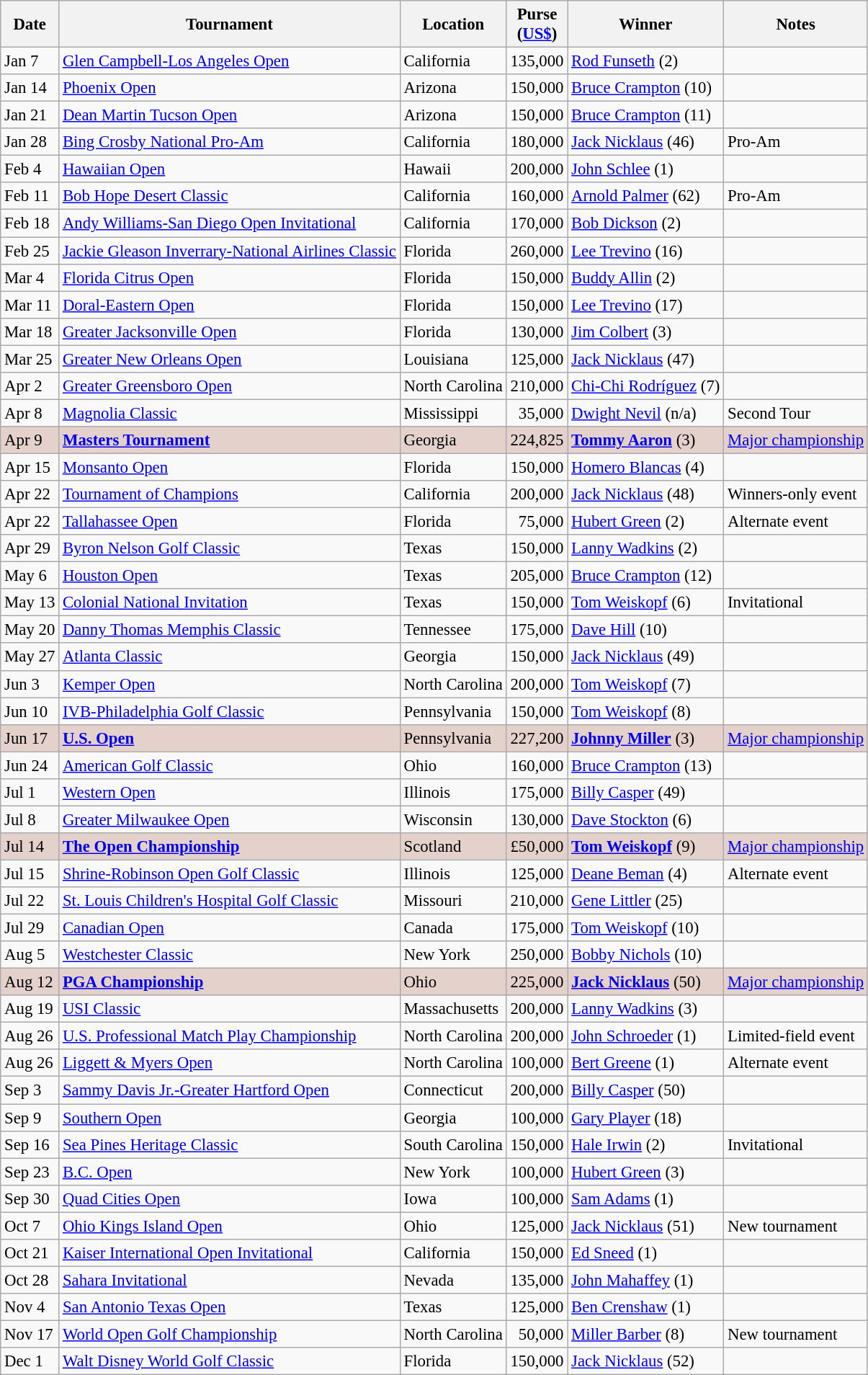<table class="wikitable" style="font-size:95%">
<tr>
<th>Date</th>
<th>Tournament</th>
<th>Location</th>
<th>Purse<br>(<a href='#'>US$</a>)</th>
<th>Winner</th>
<th>Notes</th>
</tr>
<tr>
<td>Jan 7</td>
<td><a href='#'>Glen Campbell-Los Angeles Open</a></td>
<td>California</td>
<td align=right>135,000</td>
<td> <a href='#'>Rod Funseth</a> (2)</td>
<td></td>
</tr>
<tr>
<td>Jan 14</td>
<td><a href='#'>Phoenix Open</a></td>
<td>Arizona</td>
<td align=right>150,000</td>
<td> <a href='#'>Bruce Crampton</a> (10)</td>
<td></td>
</tr>
<tr>
<td>Jan 21</td>
<td><a href='#'>Dean Martin Tucson Open</a></td>
<td>Arizona</td>
<td align=right>150,000</td>
<td> <a href='#'>Bruce Crampton</a> (11)</td>
<td></td>
</tr>
<tr>
<td>Jan 28</td>
<td><a href='#'>Bing Crosby National Pro-Am</a></td>
<td>California</td>
<td align=right>180,000</td>
<td> <a href='#'>Jack Nicklaus</a> (46)</td>
<td>Pro-Am</td>
</tr>
<tr>
<td>Feb 4</td>
<td><a href='#'>Hawaiian Open</a></td>
<td>Hawaii</td>
<td align=right>200,000</td>
<td> <a href='#'>John Schlee</a> (1)</td>
<td></td>
</tr>
<tr>
<td>Feb 11</td>
<td><a href='#'>Bob Hope Desert Classic</a></td>
<td>California</td>
<td align=right>160,000</td>
<td> <a href='#'>Arnold Palmer</a> (62)</td>
<td>Pro-Am</td>
</tr>
<tr>
<td>Feb 18</td>
<td><a href='#'>Andy Williams-San Diego Open Invitational</a></td>
<td>California</td>
<td align=right>170,000</td>
<td> <a href='#'>Bob Dickson</a> (2)</td>
<td></td>
</tr>
<tr>
<td>Feb 25</td>
<td><a href='#'>Jackie Gleason Inverrary-National Airlines Classic</a></td>
<td>Florida</td>
<td align=right>260,000</td>
<td> <a href='#'>Lee Trevino</a> (16)</td>
<td></td>
</tr>
<tr>
<td>Mar 4</td>
<td><a href='#'>Florida Citrus Open</a></td>
<td>Florida</td>
<td align=right>150,000</td>
<td> <a href='#'>Buddy Allin</a> (2)</td>
<td></td>
</tr>
<tr>
<td>Mar 11</td>
<td><a href='#'>Doral-Eastern Open</a></td>
<td>Florida</td>
<td align=right>150,000</td>
<td> <a href='#'>Lee Trevino</a> (17)</td>
<td></td>
</tr>
<tr>
<td>Mar 18</td>
<td><a href='#'>Greater Jacksonville Open</a></td>
<td>Florida</td>
<td align=right>130,000</td>
<td> <a href='#'>Jim Colbert</a> (3)</td>
<td></td>
</tr>
<tr>
<td>Mar 25</td>
<td><a href='#'>Greater New Orleans Open</a></td>
<td>Louisiana</td>
<td align=right>125,000</td>
<td> <a href='#'>Jack Nicklaus</a> (47)</td>
<td></td>
</tr>
<tr>
<td>Apr 2</td>
<td><a href='#'>Greater Greensboro Open</a></td>
<td>North Carolina</td>
<td align=right>210,000</td>
<td> <a href='#'>Chi-Chi Rodríguez</a> (7)</td>
<td></td>
</tr>
<tr>
<td>Apr 8</td>
<td><a href='#'>Magnolia Classic</a></td>
<td>Mississippi</td>
<td align=right>35,000</td>
<td> <a href='#'>Dwight Nevil</a> (n/a)</td>
<td>Second Tour</td>
</tr>
<tr style="background:#e5d1cb;">
<td>Apr 9</td>
<td><strong><a href='#'>Masters Tournament</a></strong></td>
<td>Georgia</td>
<td align=right>224,825</td>
<td> <strong><a href='#'>Tommy Aaron</a></strong> (3)</td>
<td><a href='#'>Major championship</a></td>
</tr>
<tr>
<td>Apr 15</td>
<td><a href='#'>Monsanto Open</a></td>
<td>Florida</td>
<td align=right>150,000</td>
<td> <a href='#'>Homero Blancas</a> (4)</td>
<td></td>
</tr>
<tr>
<td>Apr 22</td>
<td><a href='#'>Tournament of Champions</a></td>
<td>California</td>
<td align=right>200,000</td>
<td> <a href='#'>Jack Nicklaus</a> (48)</td>
<td>Winners-only event</td>
</tr>
<tr>
<td>Apr 22</td>
<td><a href='#'>Tallahassee Open</a></td>
<td>Florida</td>
<td align=right>75,000</td>
<td> <a href='#'>Hubert Green</a> (2)</td>
<td>Alternate event</td>
</tr>
<tr>
<td>Apr 29</td>
<td><a href='#'>Byron Nelson Golf Classic</a></td>
<td>Texas</td>
<td align=right>150,000</td>
<td> <a href='#'>Lanny Wadkins</a> (2)</td>
<td></td>
</tr>
<tr>
<td>May 6</td>
<td><a href='#'>Houston Open</a></td>
<td>Texas</td>
<td align=right>205,000</td>
<td> <a href='#'>Bruce Crampton</a> (12)</td>
<td></td>
</tr>
<tr>
<td>May 13</td>
<td><a href='#'>Colonial National Invitation</a></td>
<td>Texas</td>
<td align=right>150,000</td>
<td> <a href='#'>Tom Weiskopf</a> (6)</td>
<td>Invitational</td>
</tr>
<tr>
<td>May 20</td>
<td><a href='#'>Danny Thomas Memphis Classic</a></td>
<td>Tennessee</td>
<td align=right>175,000</td>
<td> <a href='#'>Dave Hill</a> (10)</td>
<td></td>
</tr>
<tr>
<td>May 27</td>
<td><a href='#'>Atlanta Classic</a></td>
<td>Georgia</td>
<td align=right>150,000</td>
<td> <a href='#'>Jack Nicklaus</a> (49)</td>
<td></td>
</tr>
<tr>
<td>Jun 3</td>
<td><a href='#'>Kemper Open</a></td>
<td>North Carolina</td>
<td align=right>200,000</td>
<td> <a href='#'>Tom Weiskopf</a> (7)</td>
<td></td>
</tr>
<tr>
<td>Jun 10</td>
<td><a href='#'>IVB-Philadelphia Golf Classic</a></td>
<td>Pennsylvania</td>
<td align=right>150,000</td>
<td> <a href='#'>Tom Weiskopf</a> (8)</td>
<td></td>
</tr>
<tr style="background:#e5d1cb;">
<td>Jun 17</td>
<td><strong><a href='#'>U.S. Open</a></strong></td>
<td>Pennsylvania</td>
<td align=right>227,200</td>
<td> <strong><a href='#'>Johnny Miller</a></strong> (3)</td>
<td><a href='#'>Major championship</a></td>
</tr>
<tr>
<td>Jun 24</td>
<td><a href='#'>American Golf Classic</a></td>
<td>Ohio</td>
<td align=right>160,000</td>
<td> <a href='#'>Bruce Crampton</a> (13)</td>
<td></td>
</tr>
<tr>
<td>Jul 1</td>
<td><a href='#'>Western Open</a></td>
<td>Illinois</td>
<td align=right>175,000</td>
<td> <a href='#'>Billy Casper</a> (49)</td>
<td></td>
</tr>
<tr>
<td>Jul 8</td>
<td><a href='#'>Greater Milwaukee Open</a></td>
<td>Wisconsin</td>
<td align=right>130,000</td>
<td> <a href='#'>Dave Stockton</a> (6)</td>
<td></td>
</tr>
<tr style="background:#e5d1cb;">
<td>Jul 14</td>
<td><strong><a href='#'>The Open Championship</a></strong></td>
<td>Scotland</td>
<td align=right>£50,000</td>
<td> <strong><a href='#'>Tom Weiskopf</a></strong> (9)</td>
<td><a href='#'>Major championship</a></td>
</tr>
<tr>
<td>Jul 15</td>
<td><a href='#'>Shrine-Robinson Open Golf Classic</a></td>
<td>Illinois</td>
<td align=right>125,000</td>
<td> <a href='#'>Deane Beman</a> (4)</td>
<td>Alternate event</td>
</tr>
<tr>
<td>Jul 22</td>
<td><a href='#'>St. Louis Children's Hospital Golf Classic</a></td>
<td>Missouri</td>
<td align=right>210,000</td>
<td> <a href='#'>Gene Littler</a> (25)</td>
<td></td>
</tr>
<tr>
<td>Jul 29</td>
<td><a href='#'>Canadian Open</a></td>
<td>Canada</td>
<td align=right>175,000</td>
<td> <a href='#'>Tom Weiskopf</a> (10)</td>
<td></td>
</tr>
<tr>
<td>Aug 5</td>
<td><a href='#'>Westchester Classic</a></td>
<td>New York</td>
<td align=right>250,000</td>
<td> <a href='#'>Bobby Nichols</a> (10)</td>
<td></td>
</tr>
<tr style="background:#e5d1cb;">
<td>Aug 12</td>
<td><strong><a href='#'>PGA Championship</a></strong></td>
<td>Ohio</td>
<td align=right>225,000</td>
<td> <strong><a href='#'>Jack Nicklaus</a></strong> (50)</td>
<td><a href='#'>Major championship</a></td>
</tr>
<tr>
<td>Aug 19</td>
<td><a href='#'>USI Classic</a></td>
<td>Massachusetts</td>
<td align=right>200,000</td>
<td> <a href='#'>Lanny Wadkins</a> (3)</td>
<td></td>
</tr>
<tr>
<td>Aug 26</td>
<td><a href='#'>U.S. Professional Match Play Championship</a></td>
<td>North Carolina</td>
<td align=right>200,000</td>
<td> <a href='#'>John Schroeder</a> (1)</td>
<td>Limited-field event</td>
</tr>
<tr>
<td>Aug 26</td>
<td><a href='#'>Liggett & Myers Open</a></td>
<td>North Carolina</td>
<td align=right>100,000</td>
<td> <a href='#'>Bert Greene</a> (1)</td>
<td>Alternate event</td>
</tr>
<tr>
<td>Sep 3</td>
<td><a href='#'>Sammy Davis Jr.-Greater Hartford Open</a></td>
<td>Connecticut</td>
<td align=right>200,000</td>
<td> <a href='#'>Billy Casper</a> (50)</td>
<td></td>
</tr>
<tr>
<td>Sep 9</td>
<td><a href='#'>Southern Open</a></td>
<td>Georgia</td>
<td align=right>100,000</td>
<td> <a href='#'>Gary Player</a> (18)</td>
<td></td>
</tr>
<tr>
<td>Sep 16</td>
<td><a href='#'>Sea Pines Heritage Classic</a></td>
<td>South Carolina</td>
<td align=right>150,000</td>
<td> <a href='#'>Hale Irwin</a> (2)</td>
<td>Invitational</td>
</tr>
<tr>
<td>Sep 23</td>
<td><a href='#'>B.C. Open</a></td>
<td>New York</td>
<td align=right>100,000</td>
<td> <a href='#'>Hubert Green</a> (3)</td>
<td></td>
</tr>
<tr>
<td>Sep 30</td>
<td><a href='#'>Quad Cities Open</a></td>
<td>Iowa</td>
<td align=right>100,000</td>
<td> <a href='#'>Sam Adams</a> (1)</td>
<td></td>
</tr>
<tr>
<td>Oct 7</td>
<td><a href='#'>Ohio Kings Island Open</a></td>
<td>Ohio</td>
<td align=right>125,000</td>
<td> <a href='#'>Jack Nicklaus</a> (51)</td>
<td>New tournament</td>
</tr>
<tr>
<td>Oct 21</td>
<td><a href='#'>Kaiser International Open Invitational</a></td>
<td>California</td>
<td align=right>150,000</td>
<td> <a href='#'>Ed Sneed</a> (1)</td>
<td></td>
</tr>
<tr>
<td>Oct 28</td>
<td><a href='#'>Sahara Invitational</a></td>
<td>Nevada</td>
<td align=right>135,000</td>
<td> <a href='#'>John Mahaffey</a> (1)</td>
<td></td>
</tr>
<tr>
<td>Nov 4</td>
<td><a href='#'>San Antonio Texas Open</a></td>
<td>Texas</td>
<td align=right>125,000</td>
<td> <a href='#'>Ben Crenshaw</a> (1)</td>
<td></td>
</tr>
<tr>
<td>Nov 17</td>
<td><a href='#'>World Open Golf Championship</a></td>
<td>North Carolina</td>
<td align=right>50,000</td>
<td> <a href='#'>Miller Barber</a> (8)</td>
<td>New tournament</td>
</tr>
<tr>
<td>Dec 1</td>
<td><a href='#'>Walt Disney World Golf Classic</a></td>
<td>Florida</td>
<td align=right>150,000</td>
<td> <a href='#'>Jack Nicklaus</a> (52)</td>
<td></td>
</tr>
</table>
